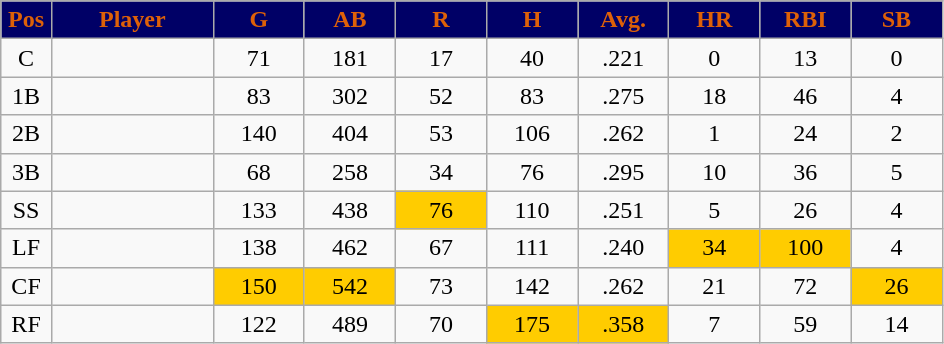<table class="wikitable sortable">
<tr>
<th style="background:#000066;color:#de6108;" width="5%">Pos</th>
<th style="background:#000066;color:#de6108;" width="16%">Player</th>
<th style="background:#000066;color:#de6108;" width="9%">G</th>
<th style="background:#000066;color:#de6108;" width="9%">AB</th>
<th style="background:#000066;color:#de6108;" width="9%">R</th>
<th style="background:#000066;color:#de6108;" width="9%">H</th>
<th style="background:#000066;color:#de6108;" width="9%">Avg.</th>
<th style="background:#000066;color:#de6108;" width="9%">HR</th>
<th style="background:#000066;color:#de6108;" width="9%">RBI</th>
<th style="background:#000066;color:#de6108;" width="9%">SB</th>
</tr>
<tr align="center">
<td>C</td>
<td></td>
<td>71</td>
<td>181</td>
<td>17</td>
<td>40</td>
<td>.221</td>
<td>0</td>
<td>13</td>
<td>0</td>
</tr>
<tr align="center">
<td>1B</td>
<td></td>
<td>83</td>
<td>302</td>
<td>52</td>
<td>83</td>
<td>.275</td>
<td>18</td>
<td>46</td>
<td>4</td>
</tr>
<tr align="center">
<td>2B</td>
<td></td>
<td>140</td>
<td>404</td>
<td>53</td>
<td>106</td>
<td>.262</td>
<td>1</td>
<td>24</td>
<td>2</td>
</tr>
<tr align="center">
<td>3B</td>
<td></td>
<td>68</td>
<td>258</td>
<td>34</td>
<td>76</td>
<td>.295</td>
<td>10</td>
<td>36</td>
<td>5</td>
</tr>
<tr align="center">
<td>SS</td>
<td></td>
<td>133</td>
<td>438</td>
<td bgcolor="#FFCC00">76</td>
<td>110</td>
<td>.251</td>
<td>5</td>
<td>26</td>
<td>4</td>
</tr>
<tr align="center">
<td>LF</td>
<td></td>
<td>138</td>
<td>462</td>
<td>67</td>
<td>111</td>
<td>.240</td>
<td bgcolor="#FFCC00">34</td>
<td bgcolor="#FFCC00">100</td>
<td>4</td>
</tr>
<tr align="center">
<td>CF</td>
<td></td>
<td bgcolor="#FFCC00">150</td>
<td bgcolor="#FFCC00">542</td>
<td>73</td>
<td>142</td>
<td>.262</td>
<td>21</td>
<td>72</td>
<td bgcolor="#FFCC00">26</td>
</tr>
<tr align="center">
<td>RF</td>
<td></td>
<td>122</td>
<td>489</td>
<td>70</td>
<td bgcolor="#FFCC00">175</td>
<td bgcolor="#FFCC00">.358</td>
<td>7</td>
<td>59</td>
<td>14</td>
</tr>
</table>
